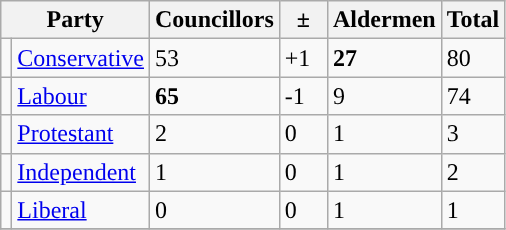<table class="wikitable">
<tr>
<th colspan="2">Party</th>
<th>Councillors</th>
<th>  ±  </th>
<th>Aldermen</th>
<th>Total</th>
</tr>
<tr>
<td style="background-color: "></td>
<td><a href='#'>Conservative</a></td>
<td>53</td>
<td>+1</td>
<td><strong>27</strong></td>
<td>80</td>
</tr>
<tr>
<td style="background-color: "></td>
<td><a href='#'>Labour</a></td>
<td><strong>65</strong></td>
<td>-1</td>
<td>9</td>
<td>74</td>
</tr>
<tr>
<td style="background-color: "></td>
<td><a href='#'>Protestant</a></td>
<td>2</td>
<td>0</td>
<td>1</td>
<td>3</td>
</tr>
<tr>
<td style="background-color: "></td>
<td><a href='#'>Independent</a></td>
<td>1</td>
<td>0</td>
<td>1</td>
<td>2</td>
</tr>
<tr>
<td style="background-color: "></td>
<td><a href='#'>Liberal</a></td>
<td>0</td>
<td>0</td>
<td>1</td>
<td>1</td>
</tr>
<tr>
</tr>
</table>
